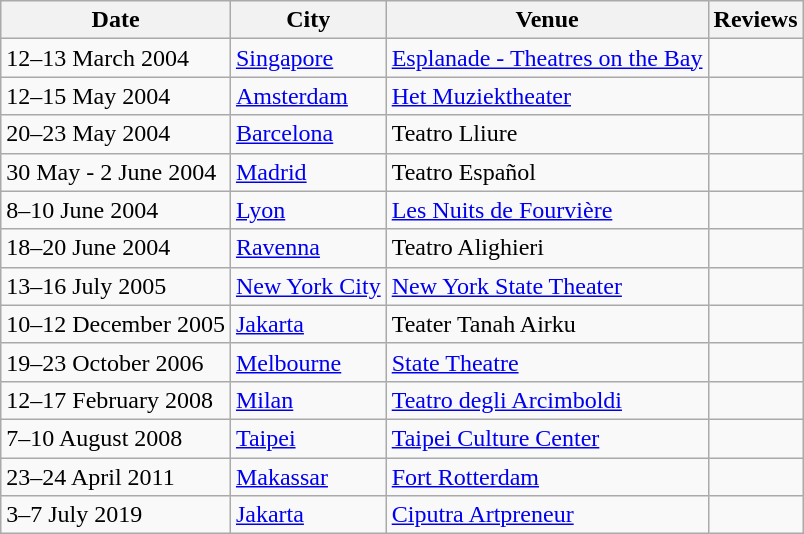<table class="wikitable">
<tr>
<th>Date</th>
<th>City</th>
<th>Venue</th>
<th>Reviews</th>
</tr>
<tr>
<td>12–13 March 2004</td>
<td><a href='#'>Singapore</a></td>
<td><a href='#'>Esplanade - Theatres on the Bay</a></td>
<td></td>
</tr>
<tr>
<td>12–15 May 2004</td>
<td><a href='#'>Amsterdam</a></td>
<td><a href='#'>Het Muziektheater</a></td>
<td></td>
</tr>
<tr>
<td>20–23 May 2004</td>
<td><a href='#'>Barcelona</a></td>
<td>Teatro Lliure</td>
<td></td>
</tr>
<tr>
<td>30 May - 2 June 2004</td>
<td><a href='#'>Madrid</a></td>
<td>Teatro Español</td>
<td></td>
</tr>
<tr>
<td>8–10 June 2004</td>
<td><a href='#'>Lyon</a></td>
<td><a href='#'>Les Nuits de Fourvière</a></td>
<td></td>
</tr>
<tr>
<td>18–20 June 2004</td>
<td><a href='#'>Ravenna</a></td>
<td>Teatro Alighieri</td>
<td></td>
</tr>
<tr>
<td>13–16 July 2005</td>
<td><a href='#'>New York City</a></td>
<td><a href='#'>New York State Theater</a></td>
<td></td>
</tr>
<tr>
<td>10–12 December 2005</td>
<td><a href='#'>Jakarta</a></td>
<td>Teater Tanah Airku</td>
<td></td>
</tr>
<tr>
<td>19–23 October 2006</td>
<td><a href='#'>Melbourne</a></td>
<td><a href='#'>State Theatre</a></td>
<td></td>
</tr>
<tr>
<td>12–17 February 2008</td>
<td><a href='#'>Milan</a></td>
<td><a href='#'>Teatro degli Arcimboldi</a></td>
<td></td>
</tr>
<tr>
<td>7–10 August 2008</td>
<td><a href='#'>Taipei</a></td>
<td><a href='#'>Taipei Culture Center</a></td>
<td></td>
</tr>
<tr>
<td>23–24 April 2011</td>
<td><a href='#'>Makassar</a></td>
<td><a href='#'>Fort Rotterdam</a></td>
<td></td>
</tr>
<tr>
<td>3–7 July 2019</td>
<td><a href='#'>Jakarta</a></td>
<td><a href='#'>Ciputra Artpreneur</a></td>
<td></td>
</tr>
</table>
